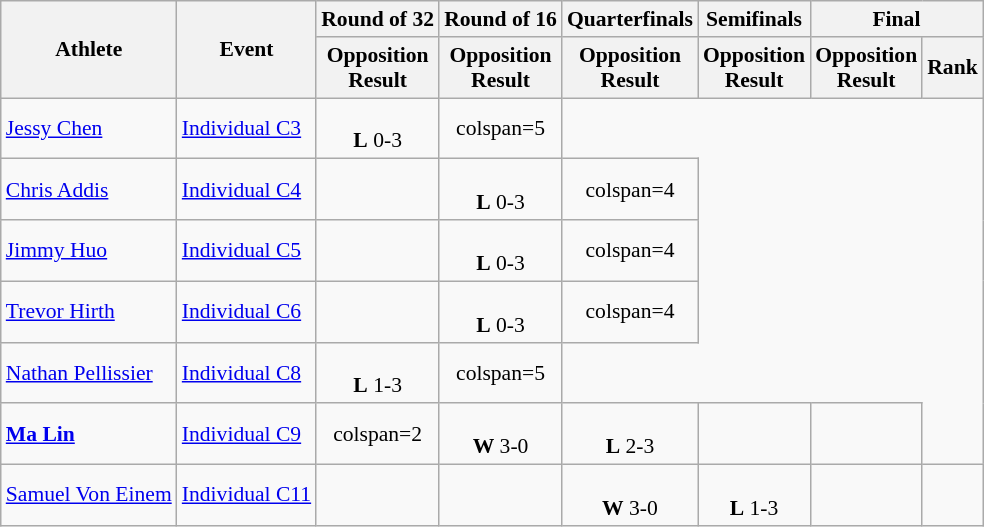<table class=wikitable style="font-size:90%">
<tr>
<th rowspan="2">Athlete</th>
<th rowspan="2">Event</th>
<th>Round of 32</th>
<th>Round of 16</th>
<th>Quarterfinals</th>
<th>Semifinals</th>
<th colspan="2">Final</th>
</tr>
<tr>
<th>Opposition<br>Result</th>
<th>Opposition<br>Result</th>
<th>Opposition<br>Result</th>
<th>Opposition<br>Result</th>
<th>Opposition<br>Result</th>
<th>Rank</th>
</tr>
<tr align=center>
<td align=left><a href='#'>Jessy Chen</a></td>
<td align=left><a href='#'>Individual C3</a></td>
<td><br> <strong>L</strong> 0-3</td>
<td>colspan=5 </td>
</tr>
<tr align=center>
<td align=left><a href='#'>Chris Addis</a></td>
<td align=left><a href='#'>Individual C4</a></td>
<td></td>
<td><br> <strong>L</strong> 0-3</td>
<td>colspan=4 </td>
</tr>
<tr align=center>
<td align=left><a href='#'>Jimmy Huo</a></td>
<td align=left><a href='#'>Individual C5</a></td>
<td></td>
<td><br><strong>L</strong> 0-3</td>
<td>colspan=4 </td>
</tr>
<tr align=center>
<td align=left><a href='#'>Trevor Hirth</a></td>
<td align=left><a href='#'>Individual C6</a></td>
<td></td>
<td><br><strong>L</strong> 0-3</td>
<td>colspan=4 </td>
</tr>
<tr align=center>
<td align=left><a href='#'>Nathan Pellissier</a></td>
<td align=left><a href='#'>Individual C8</a></td>
<td><br><strong>L</strong> 1-3</td>
<td>colspan=5 </td>
</tr>
<tr align=center>
<td align=left><strong><a href='#'>Ma Lin</a></strong></td>
<td align=left><a href='#'>Individual C9</a></td>
<td>colspan=2 </td>
<td><br><strong>W</strong> 3-0</td>
<td><br><strong>L</strong> 2-3</td>
<td></td>
<td></td>
</tr>
<tr align=center>
<td align=left><a href='#'>Samuel Von Einem</a></td>
<td align=left><a href='#'>Individual C11</a></td>
<td></td>
<td></td>
<td><br><strong>W</strong> 3-0</td>
<td><br><strong>L</strong> 1-3</td>
<td></td>
<td></td>
</tr>
</table>
